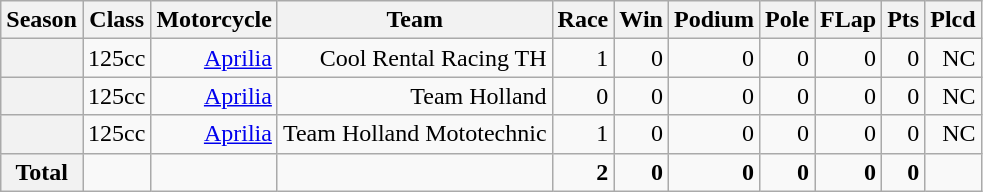<table class="wikitable" style=text-align:right>
<tr>
<th>Season</th>
<th>Class</th>
<th>Motorcycle</th>
<th>Team</th>
<th>Race</th>
<th>Win</th>
<th>Podium</th>
<th>Pole</th>
<th>FLap</th>
<th>Pts</th>
<th>Plcd</th>
</tr>
<tr>
<th></th>
<td>125cc</td>
<td><a href='#'>Aprilia</a></td>
<td>Cool Rental Racing TH</td>
<td>1</td>
<td>0</td>
<td>0</td>
<td>0</td>
<td>0</td>
<td>0</td>
<td>NC</td>
</tr>
<tr>
<th></th>
<td>125cc</td>
<td><a href='#'>Aprilia</a></td>
<td>Team Holland</td>
<td>0</td>
<td>0</td>
<td>0</td>
<td>0</td>
<td>0</td>
<td>0</td>
<td>NC</td>
</tr>
<tr>
<th></th>
<td>125cc</td>
<td><a href='#'>Aprilia</a></td>
<td>Team Holland Mototechnic</td>
<td>1</td>
<td>0</td>
<td>0</td>
<td>0</td>
<td>0</td>
<td>0</td>
<td>NC</td>
</tr>
<tr>
<th>Total</th>
<td></td>
<td></td>
<td></td>
<td><strong>2</strong></td>
<td><strong>0</strong></td>
<td><strong>0</strong></td>
<td><strong>0</strong></td>
<td><strong>0</strong></td>
<td><strong>0</strong></td>
<td></td>
</tr>
</table>
